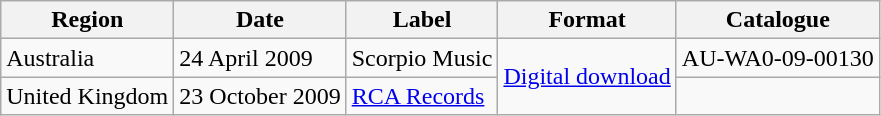<table class="wikitable">
<tr>
<th>Region</th>
<th>Date</th>
<th>Label</th>
<th>Format</th>
<th>Catalogue</th>
</tr>
<tr>
<td>Australia</td>
<td>24 April 2009</td>
<td>Scorpio Music</td>
<td align="left" rowspan="2"><a href='#'>Digital download</a></td>
<td>AU-WA0-09-00130</td>
</tr>
<tr>
<td>United Kingdom</td>
<td>23 October 2009</td>
<td><a href='#'>RCA Records</a></td>
<td></td>
</tr>
</table>
